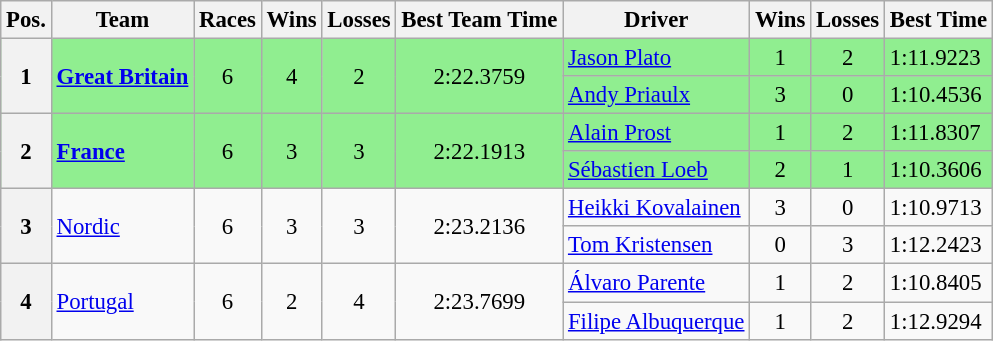<table class="wikitable" style="font-size: 95%;">
<tr>
<th>Pos.</th>
<th>Team</th>
<th>Races</th>
<th>Wins</th>
<th>Losses</th>
<th>Best Team Time</th>
<th>Driver</th>
<th>Wins</th>
<th>Losses</th>
<th>Best Time</th>
</tr>
<tr style="background:lightgreen;">
<th rowspan=2>1</th>
<td rowspan=2> <strong><a href='#'>Great Britain</a></strong></td>
<td rowspan=2 align=center>6</td>
<td rowspan=2 align=center>4</td>
<td rowspan=2 align=center>2</td>
<td rowspan=2 align=center>2:22.3759</td>
<td> <a href='#'>Jason Plato</a></td>
<td align=center>1</td>
<td align=center>2</td>
<td>1:11.9223</td>
</tr>
<tr style="background:lightgreen;">
<td> <a href='#'>Andy Priaulx</a></td>
<td align=center>3</td>
<td align=center>0</td>
<td>1:10.4536</td>
</tr>
<tr style="background:lightgreen;">
<th rowspan=2>2</th>
<td rowspan=2> <strong><a href='#'>France</a></strong></td>
<td rowspan=2 align=center>6</td>
<td rowspan=2 align=center>3</td>
<td rowspan=2 align=center>3</td>
<td rowspan=2 align=center>2:22.1913</td>
<td> <a href='#'>Alain Prost</a></td>
<td align=center>1</td>
<td align=center>2</td>
<td>1:11.8307</td>
</tr>
<tr style="background:lightgreen;">
<td> <a href='#'>Sébastien Loeb</a></td>
<td align=center>2</td>
<td align=center>1</td>
<td>1:10.3606</td>
</tr>
<tr>
<th rowspan=2>3</th>
<td rowspan=2> <a href='#'>Nordic</a></td>
<td rowspan=2 align=center>6</td>
<td rowspan=2 align=center>3</td>
<td rowspan=2 align=center>3</td>
<td rowspan=2 align=center>2:23.2136</td>
<td> <a href='#'>Heikki Kovalainen</a></td>
<td align=center>3</td>
<td align=center>0</td>
<td>1:10.9713</td>
</tr>
<tr>
<td> <a href='#'>Tom Kristensen</a></td>
<td align=center>0</td>
<td align=center>3</td>
<td>1:12.2423</td>
</tr>
<tr>
<th rowspan=2>4</th>
<td rowspan=2> <a href='#'>Portugal</a></td>
<td rowspan=2 align=center>6</td>
<td rowspan=2 align=center>2</td>
<td rowspan=2 align=center>4</td>
<td rowspan=2 align=center>2:23.7699</td>
<td> <a href='#'>Álvaro Parente</a></td>
<td align=center>1</td>
<td align=center>2</td>
<td>1:10.8405</td>
</tr>
<tr>
<td> <a href='#'>Filipe Albuquerque</a></td>
<td align=center>1</td>
<td align=center>2</td>
<td>1:12.9294</td>
</tr>
</table>
